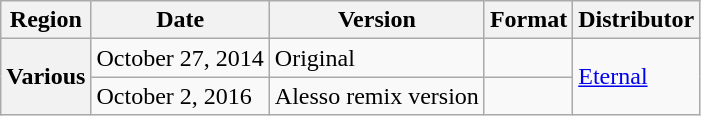<table class="wikitable plainrowheaders">
<tr>
<th>Region</th>
<th>Date</th>
<th>Version</th>
<th>Format</th>
<th>Distributor</th>
</tr>
<tr>
<th scope="row" rowspan="2">Various</th>
<td>October 27, 2014</td>
<td>Original</td>
<td></td>
<td rowspan="2"><a href='#'>Eternal</a></td>
</tr>
<tr>
<td>October 2, 2016</td>
<td>Alesso remix version</td>
<td></td>
</tr>
</table>
